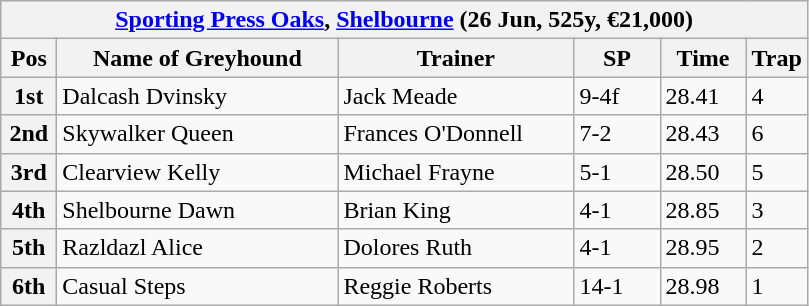<table class="wikitable">
<tr>
<th colspan="6"><a href='#'>Sporting Press Oaks</a>, <a href='#'>Shelbourne</a> (26 Jun, 525y, €21,000)</th>
</tr>
<tr>
<th width=30>Pos</th>
<th width=180>Name of Greyhound</th>
<th width=150>Trainer</th>
<th width=50>SP</th>
<th width=50>Time</th>
<th width=30>Trap</th>
</tr>
<tr>
<th>1st</th>
<td>Dalcash Dvinsky</td>
<td>Jack Meade</td>
<td>9-4f</td>
<td>28.41</td>
<td>4</td>
</tr>
<tr>
<th>2nd</th>
<td>Skywalker Queen</td>
<td>Frances O'Donnell</td>
<td>7-2</td>
<td>28.43</td>
<td>6</td>
</tr>
<tr>
<th>3rd</th>
<td>Clearview Kelly</td>
<td>Michael Frayne</td>
<td>5-1</td>
<td>28.50</td>
<td>5</td>
</tr>
<tr>
<th>4th</th>
<td>Shelbourne Dawn</td>
<td>Brian King</td>
<td>4-1</td>
<td>28.85</td>
<td>3</td>
</tr>
<tr>
<th>5th</th>
<td>Razldazl Alice</td>
<td>Dolores Ruth</td>
<td>4-1</td>
<td>28.95</td>
<td>2</td>
</tr>
<tr>
<th>6th</th>
<td>Casual Steps</td>
<td>Reggie Roberts</td>
<td>14-1</td>
<td>28.98</td>
<td>1</td>
</tr>
</table>
